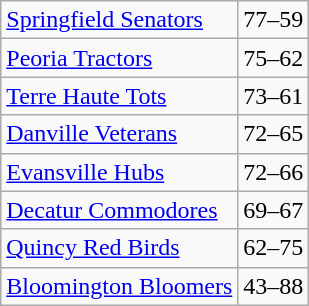<table class="wikitable">
<tr>
<td><a href='#'>Springfield Senators</a></td>
<td>77–59</td>
</tr>
<tr>
<td><a href='#'>Peoria Tractors</a></td>
<td>75–62</td>
</tr>
<tr>
<td><a href='#'>Terre Haute Tots</a></td>
<td>73–61</td>
</tr>
<tr>
<td><a href='#'>Danville Veterans</a></td>
<td>72–65</td>
</tr>
<tr>
<td><a href='#'>Evansville Hubs</a></td>
<td>72–66</td>
</tr>
<tr>
<td><a href='#'>Decatur Commodores</a></td>
<td>69–67</td>
</tr>
<tr>
<td><a href='#'>Quincy Red Birds</a></td>
<td>62–75</td>
</tr>
<tr>
<td><a href='#'>Bloomington Bloomers</a></td>
<td>43–88</td>
</tr>
</table>
